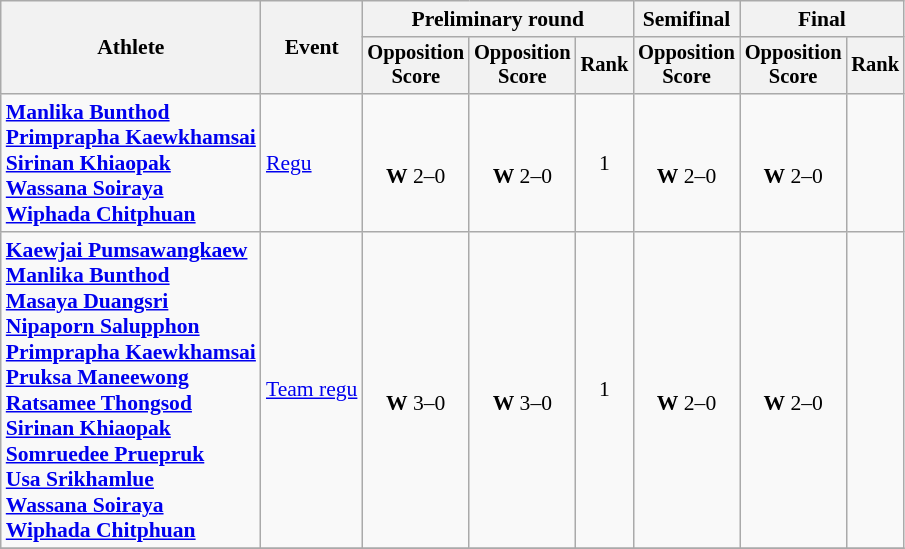<table class=wikitable style="font-size:90%">
<tr>
<th rowspan="2">Athlete</th>
<th rowspan="2">Event</th>
<th colspan=3>Preliminary round</th>
<th>Semifinal</th>
<th colspan=2>Final</th>
</tr>
<tr style="font-size:95%">
<th>Opposition<br>Score</th>
<th>Opposition<br>Score</th>
<th>Rank</th>
<th>Opposition<br>Score</th>
<th>Opposition<br>Score</th>
<th>Rank</th>
</tr>
<tr>
<td><strong><a href='#'>Manlika Bunthod</a><br><a href='#'>Primprapha Kaewkhamsai</a><br><a href='#'>Sirinan Khiaopak</a><br><a href='#'>Wassana Soiraya</a><br><a href='#'>Wiphada Chitphuan</a></strong></td>
<td><a href='#'>Regu</a></td>
<td align=center> <br><strong>W</strong> 2–0</td>
<td align=center> <br><strong>W</strong> 2–0</td>
<td align=center>1 <strong></strong></td>
<td align=center> <br> <strong>W</strong> 2–0</td>
<td align=center> <br> <strong>W</strong> 2–0</td>
<td align=center></td>
</tr>
<tr>
<td><strong><a href='#'>Kaewjai Pumsawangkaew</a><br><a href='#'>Manlika Bunthod</a><br><a href='#'>Masaya Duangsri</a><br><a href='#'>Nipaporn Salupphon</a><br><a href='#'>Primprapha Kaewkhamsai</a><br><a href='#'>Pruksa Maneewong</a><br><a href='#'>Ratsamee Thongsod</a><br><a href='#'>Sirinan Khiaopak</a><br><a href='#'>Somruedee Pruepruk</a><br><a href='#'>Usa Srikhamlue</a><br><a href='#'>Wassana Soiraya</a><br><a href='#'>Wiphada Chitphuan</a></strong></td>
<td><a href='#'>Team regu</a></td>
<td align=center> <br><strong>W</strong> 3–0</td>
<td align=center> <br><strong>W</strong> 3–0</td>
<td align=center>1 <strong></strong></td>
<td align=center> <br> <strong>W</strong> 2–0</td>
<td align=center> <br> <strong>W</strong> 2–0</td>
<td align=center></td>
</tr>
<tr>
</tr>
</table>
